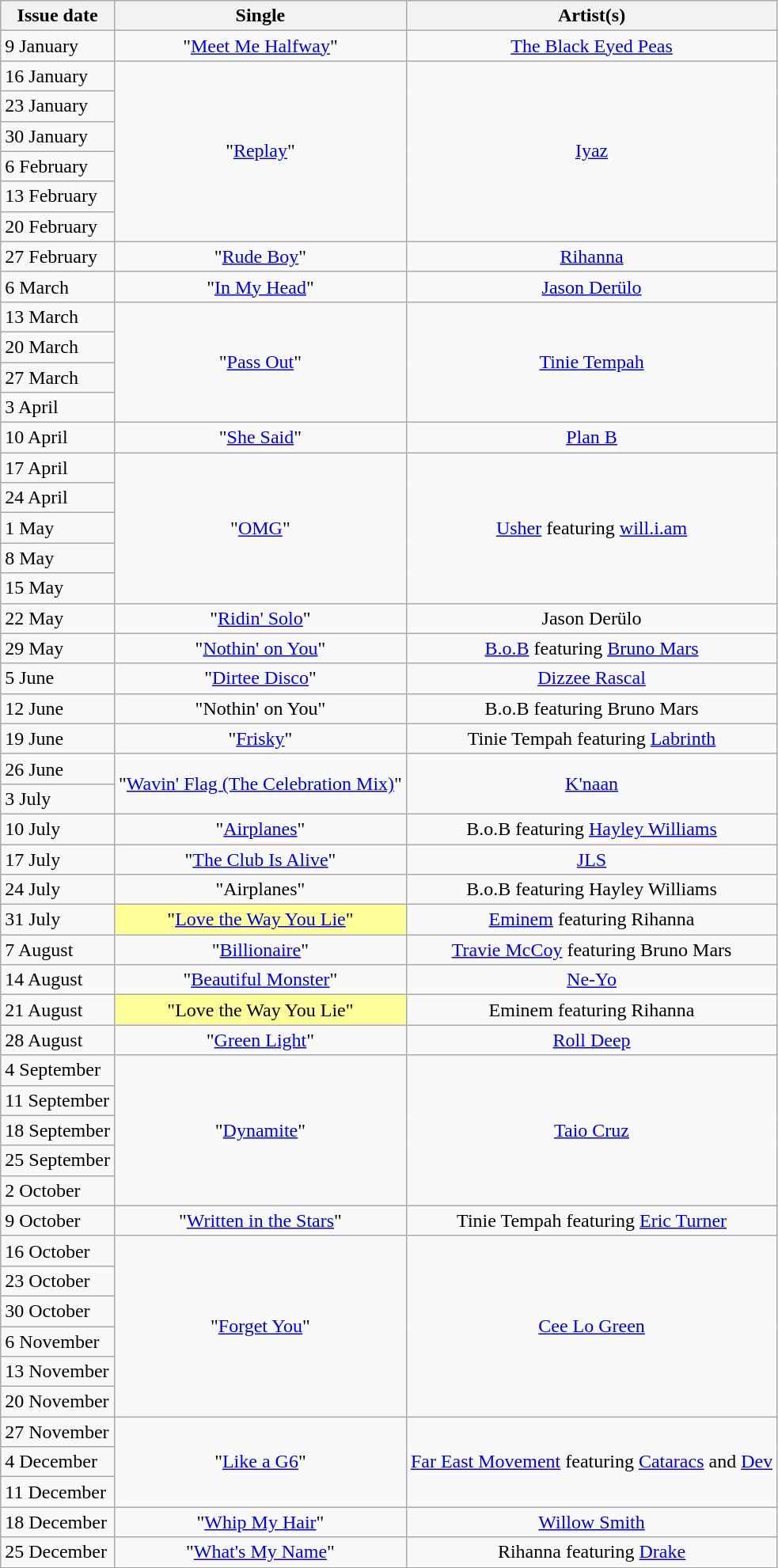<table class="wikitable plainrowheaders">
<tr>
<th scope=col>Issue date</th>
<th scope=col>Single</th>
<th scope=col>Artist(s)</th>
</tr>
<tr>
<td>9 January</td>
<td align=center>"<a href='#'>Meet Me Halfway</a>"</td>
<td align=center><a href='#'>The Black Eyed Peas</a></td>
</tr>
<tr>
<td>16 January</td>
<td rowspan=6 align=center>"<a href='#'>Replay</a>"</td>
<td rowspan="6" align=center><a href='#'>Iyaz</a></td>
</tr>
<tr>
<td>23 January</td>
</tr>
<tr>
<td>30 January</td>
</tr>
<tr>
<td>6 February</td>
</tr>
<tr>
<td>13 February</td>
</tr>
<tr>
<td>20 February</td>
</tr>
<tr>
<td>27 February</td>
<td align=center>"<a href='#'>Rude Boy</a>"</td>
<td align=center><a href='#'>Rihanna</a></td>
</tr>
<tr>
<td>6 March</td>
<td align=center>"<a href='#'>In My Head</a>"</td>
<td align=center><a href='#'>Jason Derülo</a></td>
</tr>
<tr>
<td>13 March</td>
<td rowspan=4 align=center>"<a href='#'>Pass Out</a>"</td>
<td rowspan="4" align=center><a href='#'>Tinie Tempah</a></td>
</tr>
<tr>
<td>20 March</td>
</tr>
<tr>
<td>27 March</td>
</tr>
<tr>
<td>3 April</td>
</tr>
<tr>
<td>10 April</td>
<td align=center>"<a href='#'>She Said</a>"</td>
<td align=center><a href='#'>Plan B</a></td>
</tr>
<tr>
<td>17 April</td>
<td rowspan=5 align=center>"<a href='#'>OMG</a>"</td>
<td rowspan="5" align=center><a href='#'>Usher</a> featuring <a href='#'>will.i.am</a></td>
</tr>
<tr>
<td>24 April</td>
</tr>
<tr>
<td>1 May</td>
</tr>
<tr>
<td>8 May</td>
</tr>
<tr>
<td>15 May</td>
</tr>
<tr>
<td>22 May</td>
<td align=center>"<a href='#'>Ridin' Solo</a>"</td>
<td align=center>Jason Derülo</td>
</tr>
<tr>
<td>29 May</td>
<td align=center>"<a href='#'>Nothin' on You</a>"</td>
<td align=center><a href='#'>B.o.B</a> featuring <a href='#'>Bruno Mars</a></td>
</tr>
<tr>
<td>5 June</td>
<td align=center>"<a href='#'>Dirtee Disco</a>"</td>
<td align=center><a href='#'>Dizzee Rascal</a></td>
</tr>
<tr>
<td>12 June</td>
<td align=center>"Nothin' on You"</td>
<td align=center>B.o.B featuring Bruno Mars</td>
</tr>
<tr>
<td>19 June</td>
<td align=center>"<a href='#'>Frisky</a>"</td>
<td align=center>Tinie Tempah featuring <a href='#'>Labrinth</a></td>
</tr>
<tr>
<td>26 June</td>
<td rowspan=2 align=center>"<a href='#'>Wavin' Flag (The Celebration Mix)</a>"</td>
<td rowspan="2" align=center><a href='#'>K'naan</a></td>
</tr>
<tr>
<td>3 July</td>
</tr>
<tr>
<td>10 July</td>
<td align=center>"<a href='#'>Airplanes</a>"</td>
<td align=center>B.o.B featuring <a href='#'>Hayley Williams</a></td>
</tr>
<tr>
<td>17 July</td>
<td align=center>"<a href='#'>The Club Is Alive</a>"</td>
<td align=center><a href='#'>JLS</a></td>
</tr>
<tr>
<td>24 July</td>
<td align=center>"Airplanes"</td>
<td align=center>B.o.B featuring Hayley Williams</td>
</tr>
<tr>
<td>31 July</td>
<td align=center bgcolor=#FFFF99>"<a href='#'>Love the Way You Lie</a>" </td>
<td align=center><a href='#'>Eminem</a> featuring Rihanna</td>
</tr>
<tr>
<td>7 August</td>
<td align=center>"<a href='#'>Billionaire</a>"</td>
<td align=center><a href='#'>Travie McCoy</a> featuring Bruno Mars</td>
</tr>
<tr>
<td>14 August</td>
<td align=center>"<a href='#'>Beautiful Monster</a>"</td>
<td align=center><a href='#'>Ne-Yo</a></td>
</tr>
<tr>
<td>21 August</td>
<td align=center bgcolor=#FFFF99>"Love the Way You Lie" </td>
<td align=center>Eminem featuring Rihanna</td>
</tr>
<tr>
<td>28 August</td>
<td align=center>"<a href='#'>Green Light</a>"</td>
<td align=center><a href='#'>Roll Deep</a></td>
</tr>
<tr>
<td>4 September</td>
<td rowspan=5 align=center>"<a href='#'>Dynamite</a>"</td>
<td rowspan="5" align=center><a href='#'>Taio Cruz</a></td>
</tr>
<tr>
<td>11 September</td>
</tr>
<tr>
<td>18 September</td>
</tr>
<tr>
<td>25 September</td>
</tr>
<tr>
<td>2 October</td>
</tr>
<tr>
<td>9 October</td>
<td align=center>"<a href='#'>Written in the Stars</a>"</td>
<td align=center>Tinie Tempah featuring <a href='#'>Eric Turner</a></td>
</tr>
<tr>
<td>16 October</td>
<td align=center rowspan=6>"<a href='#'>Forget You</a>"</td>
<td align=center rowspan="6"><a href='#'>Cee Lo Green</a></td>
</tr>
<tr>
<td>23 October</td>
</tr>
<tr>
<td>30 October</td>
</tr>
<tr>
<td>6 November</td>
</tr>
<tr>
<td>13 November</td>
</tr>
<tr>
<td>20 November</td>
</tr>
<tr>
<td>27 November</td>
<td align=center rowspan=3>"<a href='#'>Like a G6</a>"</td>
<td align=center rowspan="3"><a href='#'>Far East Movement</a> featuring <a href='#'>Cataracs</a> and <a href='#'>Dev</a></td>
</tr>
<tr>
<td>4 December</td>
</tr>
<tr>
<td>11 December</td>
</tr>
<tr>
<td>18 December</td>
<td align=center>"<a href='#'>Whip My Hair</a>"</td>
<td align=center><a href='#'>Willow Smith</a></td>
</tr>
<tr>
<td>25 December</td>
<td align=center>"<a href='#'>What's My Name</a>"</td>
<td align=center>Rihanna featuring <a href='#'>Drake</a></td>
</tr>
</table>
